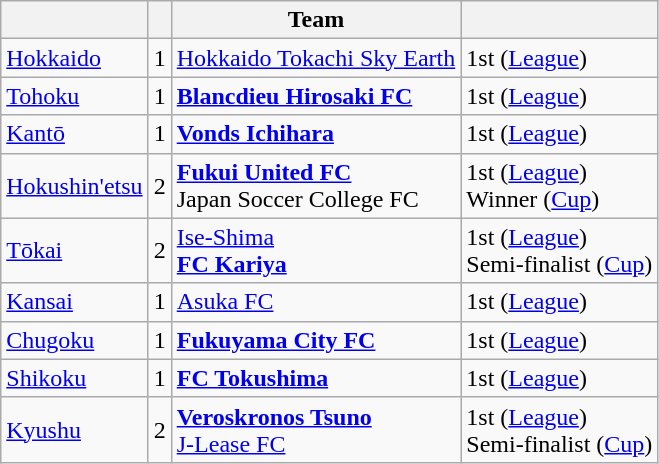<table class = "wikitable" style = "text-align:left">
<tr>
<th></th>
<th></th>
<th>Team</th>
<th></th>
</tr>
<tr>
<td><a href='#'>Hokkaido</a></td>
<td>1</td>
<td><a href='#'>Hokkaido Tokachi Sky Earth</a></td>
<td>1st (<a href='#'>League</a>)</td>
</tr>
<tr>
<td><a href='#'>Tohoku</a></td>
<td>1</td>
<td><strong><a href='#'>Blancdieu Hirosaki FC</a></strong></td>
<td>1st (<a href='#'>League</a>)</td>
</tr>
<tr>
<td><a href='#'>Kantō</a></td>
<td>1</td>
<td><strong><a href='#'>Vonds Ichihara</a></strong></td>
<td>1st (<a href='#'>League</a>)</td>
</tr>
<tr>
<td><a href='#'>Hokushin'etsu</a></td>
<td>2</td>
<td><strong><a href='#'>Fukui United FC</a></strong> <br>  Japan Soccer College FC</td>
<td>1st (<a href='#'>League</a>) <br> Winner (<a href='#'>Cup</a>)</td>
</tr>
<tr>
<td><a href='#'>Tōkai</a></td>
<td>2</td>
<td><a href='#'>Ise-Shima</a> <br> <strong><a href='#'>FC Kariya</a></strong></td>
<td>1st (<a href='#'>League</a>) <br> Semi-finalist (<a href='#'>Cup</a>)</td>
</tr>
<tr>
<td><a href='#'>Kansai</a></td>
<td>1</td>
<td><a href='#'>Asuka FC</a></td>
<td>1st (<a href='#'>League</a>)</td>
</tr>
<tr>
<td><a href='#'>Chugoku</a></td>
<td>1</td>
<td><strong><a href='#'>Fukuyama City FC</a></strong></td>
<td>1st (<a href='#'>League</a>)</td>
</tr>
<tr>
<td><a href='#'>Shikoku</a></td>
<td>1</td>
<td><strong><a href='#'>FC Tokushima</a></strong></td>
<td>1st (<a href='#'>League</a>)</td>
</tr>
<tr>
<td><a href='#'>Kyushu</a></td>
<td>2</td>
<td><strong><a href='#'>Veroskronos Tsuno</a></strong> <br>  <a href='#'>J-Lease FC</a></td>
<td>1st (<a href='#'>League</a>)  <br> Semi-finalist (<a href='#'>Cup</a>)</td>
</tr>
</table>
